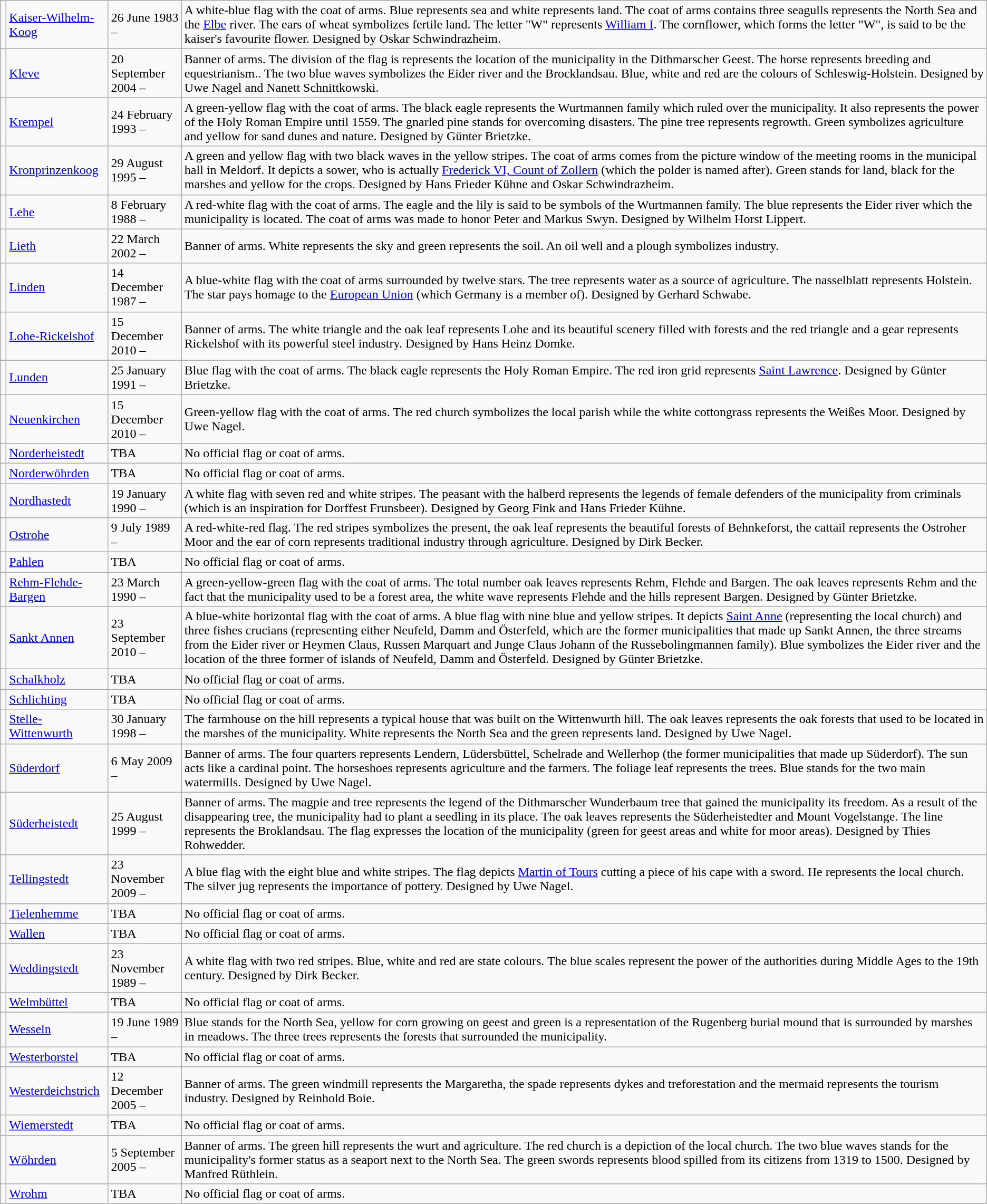<table class="wikitable">
<tr>
<td></td>
<td><a href='#'>Kaiser-Wilhelm-Koog</a></td>
<td>26 June 1983 –</td>
<td>A white-blue flag with the coat of arms. Blue represents sea and white represents land. The coat of arms contains three seagulls represents the North Sea and the <a href='#'>Elbe</a> river. The ears of wheat symbolizes fertile land. The letter "W" represents <a href='#'>William I</a>. The cornflower, which forms the letter "W", is said to be the kaiser's favourite flower. Designed by Oskar Schwindrazheim.</td>
</tr>
<tr>
<td></td>
<td><a href='#'>Kleve</a></td>
<td>20 September 2004 –</td>
<td>Banner of arms. The division of the flag is represents the location of the municipality in the Dithmarscher Geest. The horse represents breeding and equestrianism.. The two blue waves symbolizes the Eider river and the Brocklandsau. Blue, white and red are the colours of Schleswig-Holstein. Designed by Uwe Nagel and Nanett Schnittkowski.</td>
</tr>
<tr>
<td></td>
<td><a href='#'>Krempel</a></td>
<td>24 February 1993 –</td>
<td>A green-yellow flag with the coat of arms. The black eagle represents the Wurtmannen family which ruled over the municipality. It also represents the power of the Holy Roman Empire until 1559. The gnarled pine stands for overcoming disasters. The pine tree represents regrowth. Green symbolizes agriculture and yellow for sand dunes and nature. Designed by Günter Brietzke.</td>
</tr>
<tr>
<td></td>
<td><a href='#'>Kronprinzenkoog</a></td>
<td>29 August 1995 –</td>
<td>A green and yellow flag with two black waves in the yellow stripes. The coat of arms comes from the picture window of the meeting rooms in the municipal hall in Meldorf. It depicts a sower, who is actually <a href='#'>Frederick VI, Count of Zollern</a> (which the polder is named after). Green stands for land, black for the marshes and yellow for the crops. Designed by Hans Frieder Kühne and Oskar Schwindrazheim.</td>
</tr>
<tr>
<td></td>
<td><a href='#'>Lehe</a></td>
<td>8 February 1988 –</td>
<td>A red-white flag with the coat of arms. The eagle and the lily is said to be symbols of the Wurtmannen family. The blue represents the Eider river which the municipality is located. The coat of arms was made to honor Peter and Markus Swyn. Designed by Wilhelm Horst Lippert.</td>
</tr>
<tr>
<td></td>
<td><a href='#'>Lieth</a></td>
<td>22 March 2002 –</td>
<td>Banner of arms. White represents the sky and green represents the soil. An oil well and a plough symbolizes industry.</td>
</tr>
<tr>
<td></td>
<td><a href='#'>Linden</a></td>
<td>14 December 1987 –</td>
<td>A blue-white flag with the coat of arms surrounded by twelve stars. The tree represents water as a source of agriculture. The nasselblatt represents Holstein. The star pays homage to the <a href='#'>European Union</a> (which Germany is a member of). Designed by Gerhard Schwabe.</td>
</tr>
<tr>
<td></td>
<td><a href='#'>Lohe-Rickelshof</a></td>
<td>15 December 2010 –</td>
<td>Banner of arms. The white triangle and the oak leaf represents Lohe and its beautiful scenery filled with forests and the red triangle and a gear represents Rickelshof with its powerful steel industry. Designed by Hans Heinz Domke.</td>
</tr>
<tr>
<td></td>
<td><a href='#'>Lunden</a></td>
<td>25 January 1991 –</td>
<td>Blue flag with the coat of arms. The black eagle represents the Holy Roman Empire. The red iron grid represents <a href='#'>Saint Lawrence</a>. Designed by Günter Brietzke.</td>
</tr>
<tr>
<td></td>
<td><a href='#'>Neuenkirchen</a></td>
<td>15 December 2010 –</td>
<td>Green-yellow flag with the coat of arms. The red church symbolizes the local parish while the white cottongrass represents the Weißes Moor. Designed by Uwe Nagel.</td>
</tr>
<tr>
<td></td>
<td><a href='#'>Norderheistedt</a></td>
<td>TBA</td>
<td>No official flag or coat of arms.</td>
</tr>
<tr>
<td></td>
<td><a href='#'>Norderwöhrden</a></td>
<td>TBA</td>
<td>No official flag or coat of arms.</td>
</tr>
<tr>
<td></td>
<td><a href='#'>Nordhastedt</a></td>
<td>19 January 1990 –</td>
<td>A white flag with seven red and white stripes. The peasant with the halberd represents the legends of female defenders of the municipality from criminals (which is an inspiration for Dorffest Frunsbeer). Designed by Georg Fink and Hans Frieder Kühne.</td>
</tr>
<tr>
<td></td>
<td><a href='#'>Ostrohe</a></td>
<td>9 July 1989 –</td>
<td>A red-white-red flag. The red stripes symbolizes the present, the oak leaf represents the beautiful forests of Behnkeforst, the cattail represents the Ostroher Moor and the ear of corn represents traditional industry through agriculture. Designed by Dirk Becker.</td>
</tr>
<tr>
<td></td>
<td><a href='#'>Pahlen</a></td>
<td>TBA</td>
<td>No official flag or coat of arms.</td>
</tr>
<tr>
<td></td>
<td><a href='#'>Rehm-Flehde-Bargen</a></td>
<td>23 March 1990 –</td>
<td>A green-yellow-green flag with the coat of arms. The total number oak leaves represents Rehm, Flehde and Bargen. The oak leaves represents Rehm and the fact that the municipality used to be a forest area, the white wave represents Flehde and the hills represent Bargen. Designed by Günter Brietzke.</td>
</tr>
<tr>
<td></td>
<td><a href='#'>Sankt Annen</a></td>
<td>23 September 2010 –</td>
<td>A blue-white horizontal flag with the coat of arms. A blue flag with nine blue and yellow stripes. It depicts <a href='#'>Saint Anne</a> (representing the local church) and three fishes crucians (representing either Neufeld, Damm and Österfeld, which are the former municipalities that made up Sankt Annen, the three streams from the Eider river or Heymen Claus, Russen Marquart and Junge Claus Johann of the Russebolingmannen family). Blue symbolizes the Eider river and the location of the three former of islands of Neufeld, Damm and Österfeld. Designed by Günter Brietzke.</td>
</tr>
<tr>
<td></td>
<td><a href='#'>Schalkholz</a></td>
<td>TBA</td>
<td>No official flag or coat of arms.</td>
</tr>
<tr>
<td></td>
<td><a href='#'>Schlichting</a></td>
<td>TBA</td>
<td>No official flag or coat of arms.</td>
</tr>
<tr>
<td></td>
<td><a href='#'>Stelle-Wittenwurth</a></td>
<td>30 January 1998 –</td>
<td>The farmhouse on the hill represents a typical house that was built on the Wittenwurth hill. The oak leaves represents the oak forests that used to be located in the marshes of the municipality. White represents the North Sea and the green represents land. Designed by Uwe Nagel.</td>
</tr>
<tr>
<td></td>
<td><a href='#'>Süderdorf</a></td>
<td>6 May 2009 –</td>
<td>Banner of arms. The four quarters represents Lendern, Lüdersbüttel, Schelrade and Wellerhop (the former municipalities that made up Süderdorf). The sun acts like a cardinal point. The horseshoes represents agriculture and the farmers. The foliage leaf represents the trees. Blue stands for the two main watermills. Designed by Uwe Nagel.</td>
</tr>
<tr>
<td></td>
<td><a href='#'>Süderheistedt</a></td>
<td>25 August 1999 –</td>
<td>Banner of arms. The magpie and tree represents the legend of the Dithmarscher Wunderbaum tree that gained the municipality its freedom. As a result of the disappearing tree, the municipality had to plant a seedling in its place. The oak leaves represents the Süderheistedter and Mount Vogelstange. The line represents the Broklandsau. The flag expresses the location of the municipality (green for geest areas and white for moor areas). Designed by Thies Rohwedder.</td>
</tr>
<tr>
<td></td>
<td><a href='#'>Tellingstedt</a></td>
<td>23 November 2009 –</td>
<td>A blue flag with the eight blue and white stripes. The flag depicts <a href='#'>Martin of Tours</a> cutting a piece of his cape with a sword. He represents the local church. The silver jug represents the importance of pottery. Designed by Uwe Nagel.</td>
</tr>
<tr>
<td></td>
<td><a href='#'>Tielenhemme</a></td>
<td>TBA</td>
<td>No official flag or coat of arms.</td>
</tr>
<tr>
<td></td>
<td><a href='#'>Wallen</a></td>
<td>TBA</td>
<td>No official flag or coat of arms.</td>
</tr>
<tr>
<td></td>
<td><a href='#'>Weddingstedt</a></td>
<td>23 November 1989 –</td>
<td>A white flag with two red stripes. Blue, white and red are state colours. The blue scales represent the power of the authorities during Middle Ages to the 19th century. Designed by Dirk Becker.</td>
</tr>
<tr>
<td></td>
<td><a href='#'>Welmbüttel</a></td>
<td>TBA</td>
<td>No official flag or coat of arms.</td>
</tr>
<tr>
<td></td>
<td><a href='#'>Wesseln</a></td>
<td>19 June 1989 –</td>
<td>Blue stands for the North Sea, yellow for corn growing on geest and green is a representation of the Rugenberg burial mound that is surrounded by marshes in meadows. The three trees represents the forests that surrounded the municipality.</td>
</tr>
<tr>
<td></td>
<td><a href='#'>Westerborstel</a></td>
<td>TBA</td>
<td>No official flag or coat of arms.</td>
</tr>
<tr>
<td></td>
<td><a href='#'>Westerdeichstrich</a></td>
<td>12 December 2005 –</td>
<td>Banner of arms. The green windmill represents the Margaretha, the spade represents dykes and treforestation and the mermaid represents the tourism industry. Designed by Reinhold Boie.</td>
</tr>
<tr>
<td></td>
<td><a href='#'>Wiemerstedt</a></td>
<td>TBA</td>
<td>No official flag or coat of arms.</td>
</tr>
<tr>
<td></td>
<td><a href='#'>Wöhrden</a></td>
<td>5 September 2005 –</td>
<td>Banner of arms. The green hill represents the wurt and agriculture. The red church is a depiction of the local church. The two blue waves stands for the municipality's former status as a seaport next to the North Sea. The green swords represents blood spilled from its citizens from 1319 to 1500. Designed by Manfred Rüthlein.</td>
</tr>
<tr>
<td></td>
<td><a href='#'>Wrohm</a></td>
<td>TBA</td>
<td>No official flag or coat of arms.</td>
</tr>
</table>
